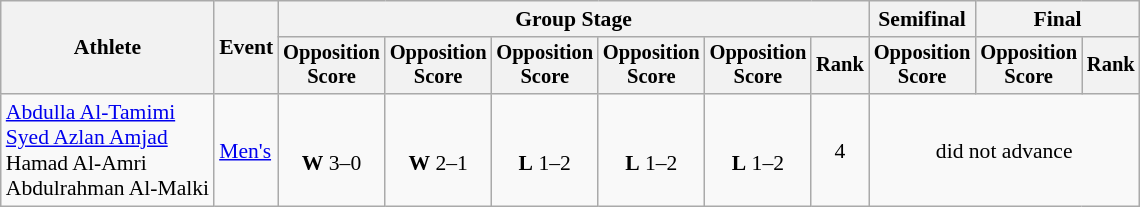<table class=wikitable style=font-size:90%;text-align:center>
<tr>
<th rowspan="2">Athlete</th>
<th rowspan="2">Event</th>
<th colspan="6">Group Stage</th>
<th>Semifinal</th>
<th colspan="2">Final</th>
</tr>
<tr style="font-size:95%">
<th>Opposition<br>Score</th>
<th>Opposition<br>Score</th>
<th>Opposition<br>Score</th>
<th>Opposition<br>Score</th>
<th>Opposition<br>Score</th>
<th>Rank</th>
<th>Opposition<br>Score</th>
<th>Opposition<br>Score</th>
<th>Rank</th>
</tr>
<tr>
<td align=left><a href='#'>Abdulla Al-Tamimi</a><br><a href='#'>Syed Azlan Amjad</a><br>Hamad Al-Amri<br>Abdulrahman Al-Malki</td>
<td align=left><a href='#'>Men's</a></td>
<td><br><strong>W</strong> 3–0</td>
<td><br><strong>W</strong> 2–1</td>
<td><br><strong>L</strong> 1–2</td>
<td><br><strong>L</strong> 1–2</td>
<td><br><strong>L</strong> 1–2</td>
<td>4</td>
<td colspan=3>did not advance</td>
</tr>
</table>
